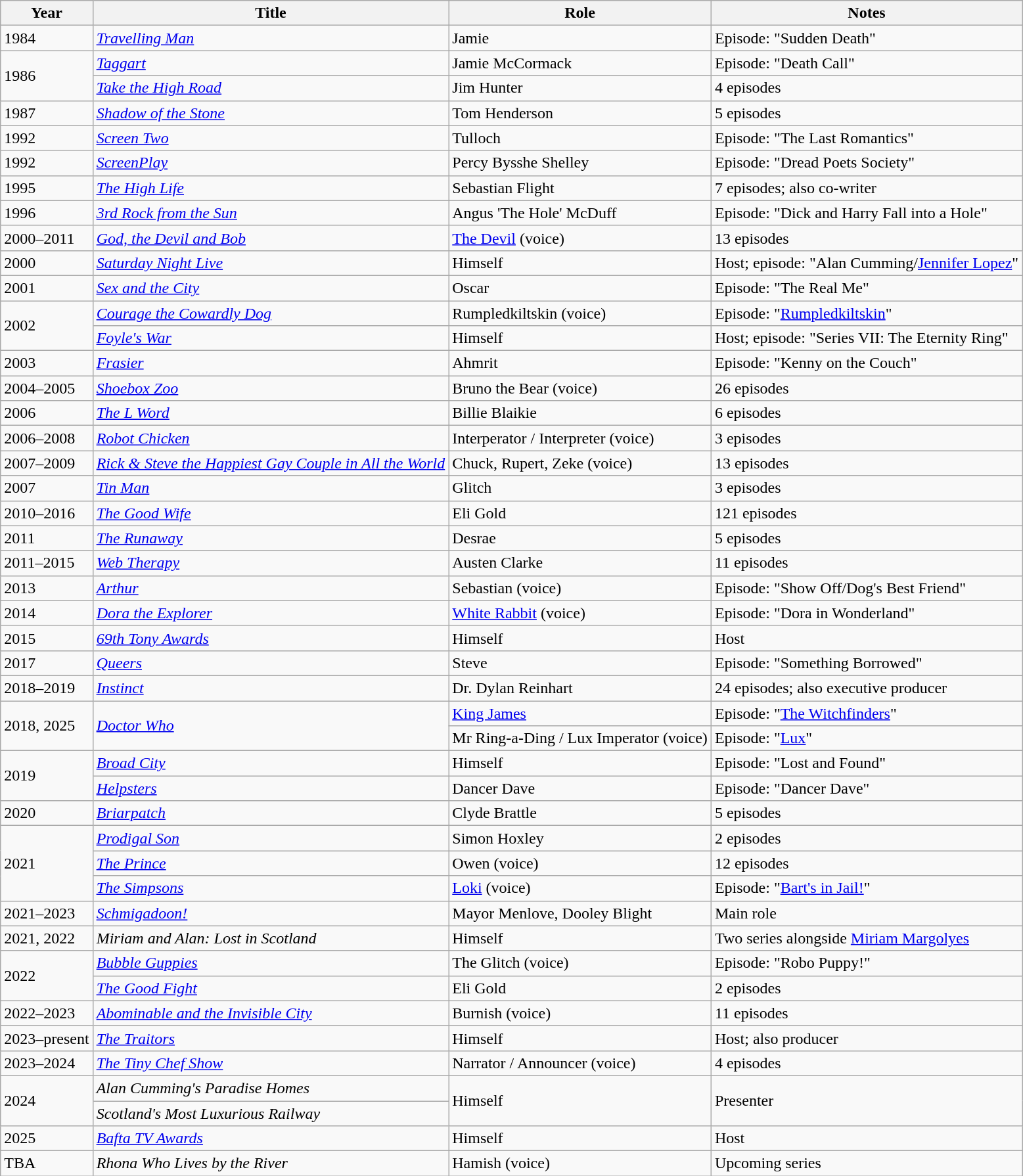<table class="wikitable sortable">
<tr>
<th>Year</th>
<th>Title</th>
<th>Role</th>
<th>Notes</th>
</tr>
<tr>
<td>1984</td>
<td><em><a href='#'>Travelling Man</a></em></td>
<td>Jamie</td>
<td>Episode: "Sudden Death"</td>
</tr>
<tr>
<td rowspan=2>1986</td>
<td><em><a href='#'>Taggart</a></em></td>
<td>Jamie McCormack</td>
<td>Episode: "Death Call"</td>
</tr>
<tr>
<td><em><a href='#'>Take the High Road</a></em></td>
<td>Jim Hunter</td>
<td>4 episodes</td>
</tr>
<tr>
<td>1987</td>
<td><em><a href='#'>Shadow of the Stone</a></em></td>
<td>Tom Henderson</td>
<td>5 episodes</td>
</tr>
<tr>
<td>1992</td>
<td><em><a href='#'>Screen Two</a></em></td>
<td>Tulloch</td>
<td>Episode: "The Last Romantics"</td>
</tr>
<tr>
<td>1992</td>
<td><em><a href='#'>ScreenPlay</a></em></td>
<td>Percy Bysshe Shelley</td>
<td>Episode: "Dread Poets Society"</td>
</tr>
<tr>
<td>1995</td>
<td><em><a href='#'>The High Life</a></em></td>
<td>Sebastian Flight</td>
<td>7 episodes; also co-writer</td>
</tr>
<tr>
<td>1996</td>
<td><em><a href='#'>3rd Rock from the Sun</a></em></td>
<td>Angus 'The Hole' McDuff</td>
<td>Episode: "Dick and Harry Fall into a Hole"</td>
</tr>
<tr>
<td>2000–2011</td>
<td><em><a href='#'>God, the Devil and Bob</a></em></td>
<td><a href='#'>The Devil</a> (voice)</td>
<td>13 episodes</td>
</tr>
<tr>
<td>2000</td>
<td><em><a href='#'>Saturday Night Live</a></em></td>
<td>Himself</td>
<td>Host; episode: "Alan Cumming/<a href='#'>Jennifer Lopez</a>"</td>
</tr>
<tr>
<td>2001</td>
<td><em><a href='#'>Sex and the City</a></em></td>
<td>Oscar</td>
<td>Episode: "The Real Me"</td>
</tr>
<tr>
<td rowspan=2>2002</td>
<td><em><a href='#'>Courage the Cowardly Dog</a></em></td>
<td>Rumpledkiltskin (voice)</td>
<td>Episode: "<a href='#'>Rumpledkiltskin</a>"</td>
</tr>
<tr>
<td><em><a href='#'>Foyle's War</a></em></td>
<td>Himself</td>
<td>Host; episode: "Series VII: The Eternity Ring"</td>
</tr>
<tr>
<td>2003</td>
<td><em><a href='#'>Frasier</a></em></td>
<td>Ahmrit</td>
<td>Episode: "Kenny on the Couch"</td>
</tr>
<tr>
<td>2004–2005</td>
<td><em><a href='#'>Shoebox Zoo</a></em></td>
<td>Bruno the Bear (voice)</td>
<td>26 episodes</td>
</tr>
<tr>
<td>2006</td>
<td><em><a href='#'>The L Word</a></em></td>
<td>Billie Blaikie</td>
<td>6 episodes</td>
</tr>
<tr>
<td>2006–2008</td>
<td><em><a href='#'>Robot Chicken</a></em></td>
<td>Interperator / Interpreter (voice)</td>
<td>3 episodes</td>
</tr>
<tr>
<td>2007–2009</td>
<td><em><a href='#'>Rick & Steve the Happiest Gay Couple in All the World</a></em></td>
<td>Chuck, Rupert, Zeke (voice)</td>
<td>13 episodes</td>
</tr>
<tr>
<td>2007</td>
<td><em><a href='#'>Tin Man</a></em></td>
<td>Glitch</td>
<td>3 episodes</td>
</tr>
<tr>
<td>2010–2016</td>
<td><em><a href='#'>The Good Wife</a></em></td>
<td>Eli Gold</td>
<td>121 episodes</td>
</tr>
<tr>
<td>2011</td>
<td><em><a href='#'>The Runaway</a></em></td>
<td>Desrae</td>
<td>5 episodes</td>
</tr>
<tr>
<td>2011–2015</td>
<td><em><a href='#'>Web Therapy</a></em></td>
<td>Austen Clarke</td>
<td>11 episodes</td>
</tr>
<tr>
<td>2013</td>
<td><em><a href='#'>Arthur</a></em></td>
<td>Sebastian (voice)</td>
<td>Episode: "Show Off/Dog's Best Friend"</td>
</tr>
<tr>
<td>2014</td>
<td><em><a href='#'>Dora the Explorer</a></em></td>
<td><a href='#'>White Rabbit</a> (voice)</td>
<td>Episode: "Dora in Wonderland"</td>
</tr>
<tr>
<td>2015</td>
<td><em><a href='#'>69th Tony Awards</a></em></td>
<td>Himself</td>
<td>Host</td>
</tr>
<tr>
<td>2017</td>
<td><em><a href='#'>Queers</a></em></td>
<td>Steve</td>
<td>Episode: "Something Borrowed"</td>
</tr>
<tr>
<td>2018–2019</td>
<td><em><a href='#'>Instinct</a></em></td>
<td>Dr. Dylan Reinhart</td>
<td>24 episodes; also executive producer</td>
</tr>
<tr>
<td rowspan=2>2018, 2025</td>
<td rowspan=2><em><a href='#'>Doctor Who</a></em></td>
<td><a href='#'>King James</a></td>
<td>Episode: "<a href='#'>The Witchfinders</a>"</td>
</tr>
<tr>
<td>Mr Ring-a-Ding / Lux Imperator (voice)</td>
<td>Episode: "<a href='#'>Lux</a>"</td>
</tr>
<tr>
<td rowspan=2>2019</td>
<td><em><a href='#'>Broad City</a></em></td>
<td>Himself</td>
<td>Episode: "Lost and Found"</td>
</tr>
<tr>
<td><em><a href='#'>Helpsters</a></em></td>
<td>Dancer Dave</td>
<td>Episode: "Dancer Dave"</td>
</tr>
<tr>
<td>2020</td>
<td><em><a href='#'>Briarpatch</a></em></td>
<td>Clyde Brattle</td>
<td>5 episodes</td>
</tr>
<tr>
<td rowspan=3>2021</td>
<td><em><a href='#'>Prodigal Son</a></em></td>
<td>Simon Hoxley</td>
<td>2 episodes</td>
</tr>
<tr>
<td><em><a href='#'>The Prince</a></em></td>
<td>Owen (voice)</td>
<td>12 episodes</td>
</tr>
<tr>
<td><em><a href='#'>The Simpsons</a></em></td>
<td><a href='#'>Loki</a> (voice)</td>
<td>Episode: "<a href='#'>Bart's in Jail!</a>"</td>
</tr>
<tr>
<td>2021–2023</td>
<td><em><a href='#'>Schmigadoon!</a></em></td>
<td>Mayor Menlove, Dooley Blight</td>
<td>Main role</td>
</tr>
<tr>
<td>2021, 2022</td>
<td><em>Miriam and Alan: Lost in Scotland</em></td>
<td>Himself</td>
<td>Two series alongside <a href='#'>Miriam Margolyes</a></td>
</tr>
<tr>
<td rowspan=2>2022</td>
<td><em><a href='#'>Bubble Guppies</a></em></td>
<td>The Glitch (voice)</td>
<td>Episode: "Robo Puppy!"</td>
</tr>
<tr>
<td><em><a href='#'>The Good Fight</a></em></td>
<td>Eli Gold</td>
<td>2 episodes</td>
</tr>
<tr>
<td>2022–2023</td>
<td><em><a href='#'>Abominable and the Invisible City</a></em></td>
<td>Burnish (voice)</td>
<td>11 episodes</td>
</tr>
<tr>
<td>2023–present</td>
<td><em><a href='#'>The Traitors</a></em></td>
<td>Himself</td>
<td>Host; also producer</td>
</tr>
<tr>
<td>2023–2024</td>
<td><em><a href='#'>The Tiny Chef Show</a></em></td>
<td>Narrator / Announcer (voice)</td>
<td>4 episodes</td>
</tr>
<tr>
<td rowspan="2">2024</td>
<td><em>Alan Cumming's Paradise Homes</em></td>
<td rowspan="2">Himself</td>
<td rowspan="2">Presenter</td>
</tr>
<tr>
<td><em>Scotland's Most Luxurious Railway</em></td>
</tr>
<tr>
<td>2025</td>
<td><em><a href='#'>Bafta TV Awards</a></em></td>
<td>Himself</td>
<td>Host</td>
</tr>
<tr>
<td>TBA</td>
<td><em>Rhona Who Lives by the River</em></td>
<td>Hamish (voice)</td>
<td>Upcoming series</td>
</tr>
</table>
